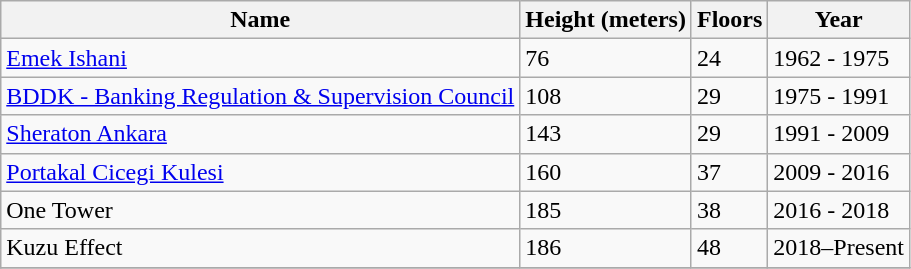<table class="wikitable">
<tr>
<th>Name</th>
<th>Height (meters)</th>
<th>Floors</th>
<th>Year</th>
</tr>
<tr>
<td><a href='#'>Emek Ishani</a></td>
<td>76</td>
<td>24</td>
<td>1962 - 1975</td>
</tr>
<tr>
<td><a href='#'>BDDK - Banking Regulation & Supervision Council</a></td>
<td>108</td>
<td>29</td>
<td>1975 - 1991</td>
</tr>
<tr>
<td><a href='#'>Sheraton Ankara</a></td>
<td>143</td>
<td>29</td>
<td>1991 - 2009</td>
</tr>
<tr>
<td><a href='#'>Portakal Cicegi Kulesi</a></td>
<td>160</td>
<td>37</td>
<td>2009 - 2016</td>
</tr>
<tr>
<td>One Tower</td>
<td>185</td>
<td>38</td>
<td>2016 - 2018</td>
</tr>
<tr>
<td>Kuzu Effect</td>
<td>186</td>
<td>48</td>
<td>2018–Present</td>
</tr>
<tr>
</tr>
</table>
